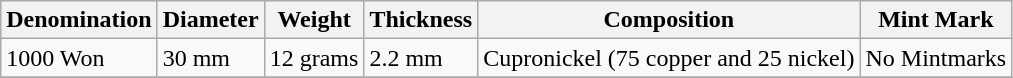<table class="wikitable sortable">
<tr>
<th>Denomination</th>
<th>Diameter</th>
<th>Weight</th>
<th>Thickness</th>
<th>Composition</th>
<th>Mint Mark</th>
</tr>
<tr>
<td>1000 Won</td>
<td>30 mm</td>
<td>12 grams</td>
<td>2.2 mm</td>
<td>Cupronickel (75 copper and 25 nickel)</td>
<td>No Mintmarks</td>
</tr>
<tr>
</tr>
</table>
